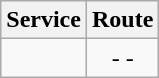<table class="wikitable" style="text-align:center">
<tr>
<th>Service</th>
<th>Route</th>
</tr>
<tr>
<td style="text-align: center"></td>
<td> -  - </td>
</tr>
</table>
